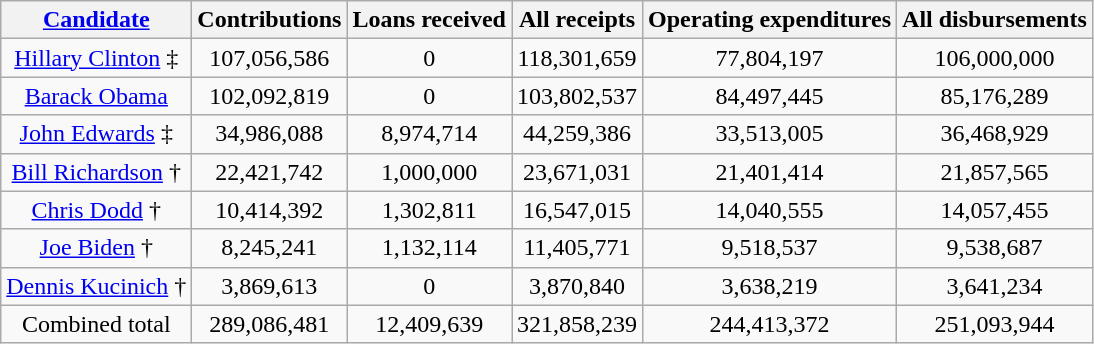<table class="sortable wikitable" style="text-align:center">
<tr>
<th><a href='#'>Candidate</a><br></th>
<th>Contributions 		</th>
<th>Loans received		</th>
<th>All receipts			</th>
<th>Operating expenditures	</th>
<th>All disbursements		</th>
</tr>
<tr>
<td><a href='#'>Hillary Clinton</a> ‡</td>
<td>107,056,586</td>
<td>0</td>
<td>118,301,659</td>
<td>77,804,197</td>
<td>106,000,000</td>
</tr>
<tr>
<td><a href='#'>Barack Obama</a></td>
<td>102,092,819</td>
<td>0</td>
<td>103,802,537</td>
<td>84,497,445</td>
<td>85,176,289</td>
</tr>
<tr>
<td><a href='#'>John Edwards</a> ‡</td>
<td>34,986,088</td>
<td>8,974,714</td>
<td>44,259,386</td>
<td>33,513,005</td>
<td>36,468,929</td>
</tr>
<tr>
<td><a href='#'>Bill Richardson</a> †</td>
<td>22,421,742</td>
<td>1,000,000</td>
<td>23,671,031</td>
<td>21,401,414</td>
<td>21,857,565</td>
</tr>
<tr>
<td><a href='#'>Chris Dodd</a> †</td>
<td>10,414,392</td>
<td>1,302,811</td>
<td>16,547,015</td>
<td>14,040,555</td>
<td>14,057,455</td>
</tr>
<tr>
<td><a href='#'>Joe Biden</a> †</td>
<td>8,245,241</td>
<td>1,132,114</td>
<td>11,405,771</td>
<td>9,518,537</td>
<td>9,538,687</td>
</tr>
<tr>
<td><a href='#'>Dennis Kucinich</a> †</td>
<td>3,869,613</td>
<td>0</td>
<td>3,870,840</td>
<td>3,638,219</td>
<td>3,641,234</td>
</tr>
<tr>
<td>Combined total</td>
<td>289,086,481</td>
<td>12,409,639</td>
<td>321,858,239</td>
<td>244,413,372</td>
<td>251,093,944</td>
</tr>
</table>
